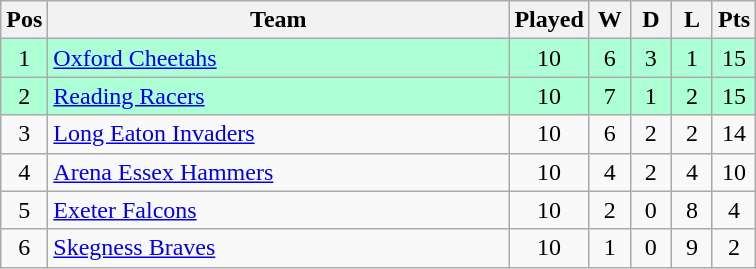<table class="wikitable" style="font-size: 100%">
<tr>
<th width=20>Pos</th>
<th width=300>Team</th>
<th width=20>Played</th>
<th width=20>W</th>
<th width=20>D</th>
<th width=20>L</th>
<th width=20>Pts</th>
</tr>
<tr align=center style="background: #ADFFD6;">
<td>1</td>
<td align="left"><a href='#'>Oxford Cheetahs</a></td>
<td>10</td>
<td>6</td>
<td>3</td>
<td>1</td>
<td>15</td>
</tr>
<tr align=center style="background: #ADFFD6;">
<td>2</td>
<td align="left"><a href='#'>Reading Racers</a></td>
<td>10</td>
<td>7</td>
<td>1</td>
<td>2</td>
<td>15</td>
</tr>
<tr align=center>
<td>3</td>
<td align="left"><a href='#'>Long Eaton Invaders</a></td>
<td>10</td>
<td>6</td>
<td>2</td>
<td>2</td>
<td>14</td>
</tr>
<tr align=center>
<td>4</td>
<td align="left"><a href='#'>Arena Essex Hammers</a></td>
<td>10</td>
<td>4</td>
<td>2</td>
<td>4</td>
<td>10</td>
</tr>
<tr align=center>
<td>5</td>
<td align="left"><a href='#'>Exeter Falcons</a></td>
<td>10</td>
<td>2</td>
<td>0</td>
<td>8</td>
<td>4</td>
</tr>
<tr align=center>
<td>6</td>
<td align="left"><a href='#'>Skegness Braves</a></td>
<td>10</td>
<td>1</td>
<td>0</td>
<td>9</td>
<td>2</td>
</tr>
</table>
